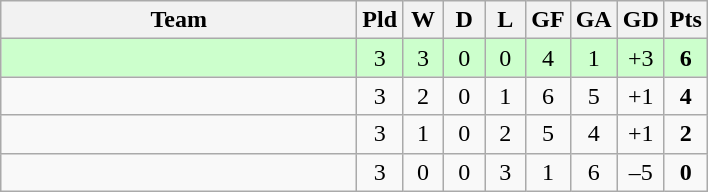<table class="wikitable" style="text-align:center;">
<tr>
<th width=230>Team</th>
<th width=20>Pld</th>
<th width=20>W</th>
<th width=20>D</th>
<th width=20>L</th>
<th width=20>GF</th>
<th width=20>GA</th>
<th Width=20>GD</th>
<th width=20>Pts</th>
</tr>
<tr align=center style="background:#ccffcc;">
<td style="text-align:left;"></td>
<td>3</td>
<td>3</td>
<td>0</td>
<td>0</td>
<td>4</td>
<td>1</td>
<td>+3</td>
<td><strong>6</strong></td>
</tr>
<tr align=center>
<td style="text-align:left;"></td>
<td>3</td>
<td>2</td>
<td>0</td>
<td>1</td>
<td>6</td>
<td>5</td>
<td>+1</td>
<td><strong>4</strong></td>
</tr>
<tr align=center>
<td style="text-align:left;"></td>
<td>3</td>
<td>1</td>
<td>0</td>
<td>2</td>
<td>5</td>
<td>4</td>
<td>+1</td>
<td><strong>2</strong></td>
</tr>
<tr align=center>
<td style="text-align:left;"></td>
<td>3</td>
<td>0</td>
<td>0</td>
<td>3</td>
<td>1</td>
<td>6</td>
<td>–5</td>
<td><strong>0</strong></td>
</tr>
</table>
